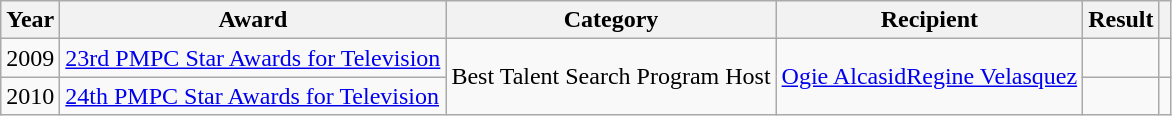<table class="wikitable">
<tr>
<th>Year</th>
<th>Award</th>
<th>Category</th>
<th>Recipient</th>
<th>Result</th>
<th></th>
</tr>
<tr>
<td>2009</td>
<td><a href='#'>23rd PMPC Star Awards for Television</a></td>
<td rowspan=2>Best Talent Search Program Host</td>
<td rowspan=2><a href='#'>Ogie Alcasid</a><a href='#'>Regine Velasquez</a></td>
<td></td>
<td></td>
</tr>
<tr>
<td>2010</td>
<td><a href='#'>24th PMPC Star Awards for Television</a></td>
<td></td>
<td></td>
</tr>
</table>
